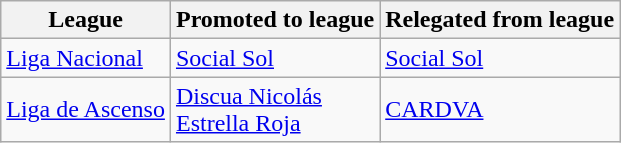<table class="wikitable">
<tr>
<th>League</th>
<th>Promoted to league</th>
<th>Relegated from league</th>
</tr>
<tr>
<td><a href='#'>Liga Nacional</a></td>
<td><a href='#'>Social Sol</a></td>
<td><a href='#'>Social Sol</a></td>
</tr>
<tr>
<td><a href='#'>Liga de Ascenso</a></td>
<td><a href='#'>Discua Nicolás</a><br><a href='#'>Estrella Roja</a></td>
<td><a href='#'>CARDVA</a></td>
</tr>
</table>
